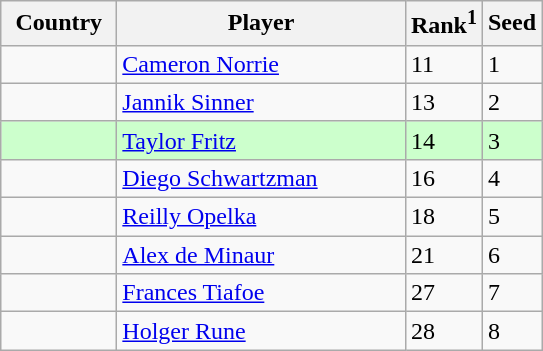<table class="wikitable" border="1">
<tr>
<th width="70">Country</th>
<th width="185">Player</th>
<th>Rank<sup>1</sup></th>
<th>Seed</th>
</tr>
<tr>
<td></td>
<td><a href='#'>Cameron Norrie</a></td>
<td>11</td>
<td>1</td>
</tr>
<tr>
<td></td>
<td><a href='#'>Jannik Sinner</a></td>
<td>13</td>
<td>2</td>
</tr>
<tr bgcolor=#cfc>
<td></td>
<td><a href='#'>Taylor Fritz</a></td>
<td>14</td>
<td>3</td>
</tr>
<tr>
<td></td>
<td><a href='#'>Diego Schwartzman</a></td>
<td>16</td>
<td>4</td>
</tr>
<tr>
<td></td>
<td><a href='#'>Reilly Opelka</a></td>
<td>18</td>
<td>5</td>
</tr>
<tr>
<td></td>
<td><a href='#'>Alex de Minaur</a></td>
<td>21</td>
<td>6</td>
</tr>
<tr>
<td></td>
<td><a href='#'>Frances Tiafoe</a></td>
<td>27</td>
<td>7</td>
</tr>
<tr>
<td></td>
<td><a href='#'>Holger Rune</a></td>
<td>28</td>
<td>8</td>
</tr>
</table>
